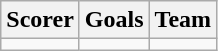<table class=wikitable>
<tr>
<th>Scorer</th>
<th>Goals</th>
<th>Team</th>
</tr>
<tr>
<td></td>
<td></td>
<td></td>
</tr>
</table>
